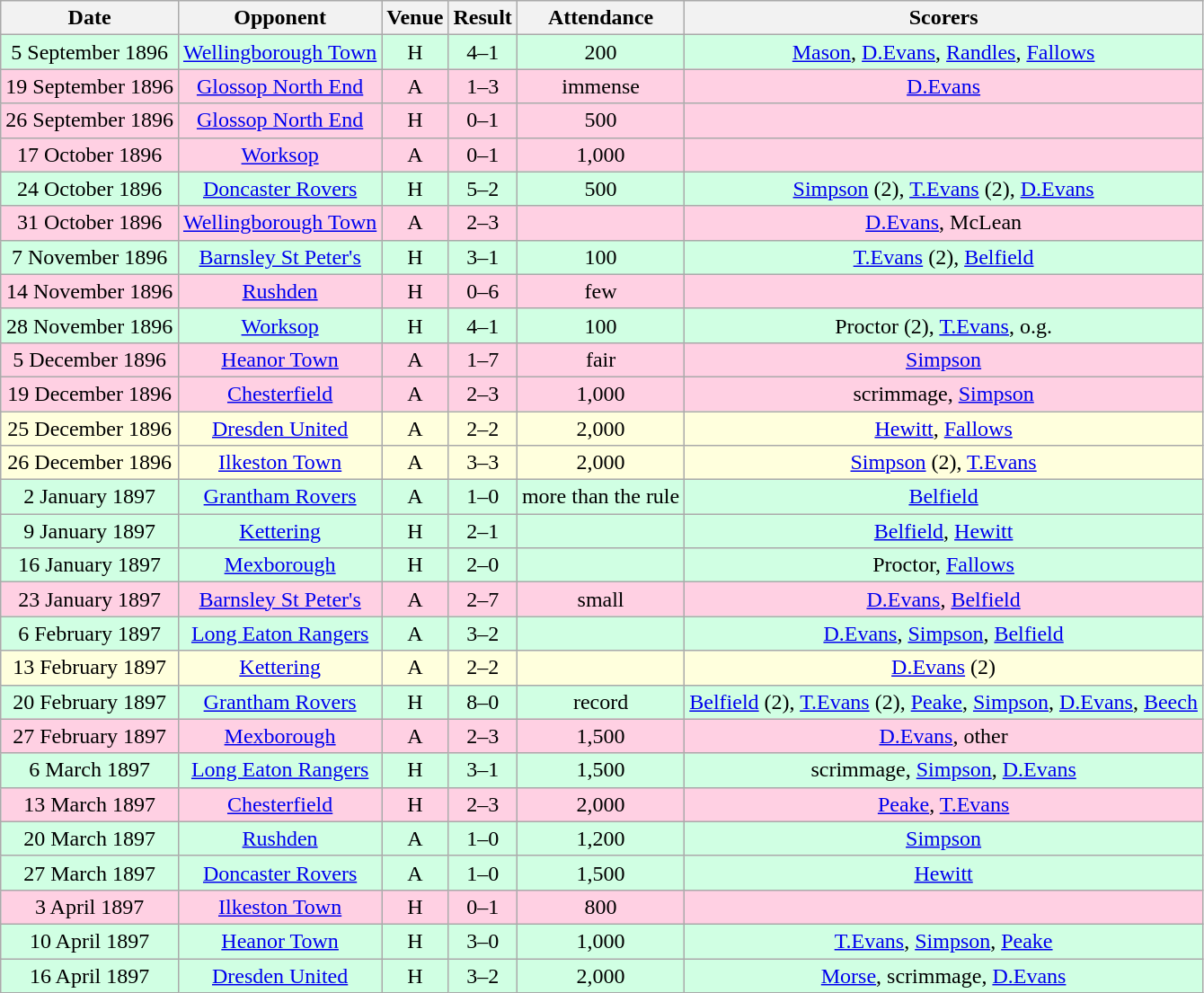<table class="wikitable sortable" style="font-size:100%; text-align:center">
<tr>
<th>Date</th>
<th>Opponent</th>
<th>Venue</th>
<th>Result</th>
<th>Attendance</th>
<th>Scorers</th>
</tr>
<tr style="background-color: #d0ffe3;">
<td>5 September 1896</td>
<td><a href='#'>Wellingborough Town</a></td>
<td>H</td>
<td>4–1</td>
<td>200</td>
<td><a href='#'>Mason</a>, <a href='#'>D.Evans</a>, <a href='#'>Randles</a>, <a href='#'>Fallows</a></td>
</tr>
<tr style="background-color: #ffd0e3;">
<td>19 September 1896</td>
<td><a href='#'>Glossop North End</a></td>
<td>A</td>
<td>1–3</td>
<td>immense</td>
<td><a href='#'>D.Evans</a></td>
</tr>
<tr style="background-color: #ffd0e3;">
<td>26 September 1896</td>
<td><a href='#'>Glossop North End</a></td>
<td>H</td>
<td>0–1</td>
<td>500</td>
<td></td>
</tr>
<tr style="background-color: #ffd0e3;">
<td>17 October 1896</td>
<td><a href='#'>Worksop</a></td>
<td>A</td>
<td>0–1</td>
<td>1,000</td>
<td></td>
</tr>
<tr style="background-color: #d0ffe3;">
<td>24 October 1896</td>
<td><a href='#'>Doncaster Rovers</a></td>
<td>H</td>
<td>5–2</td>
<td>500</td>
<td><a href='#'>Simpson</a> (2), <a href='#'>T.Evans</a> (2), <a href='#'>D.Evans</a></td>
</tr>
<tr style="background-color: #ffd0e3;">
<td>31 October 1896</td>
<td><a href='#'>Wellingborough Town</a></td>
<td>A</td>
<td>2–3</td>
<td></td>
<td><a href='#'>D.Evans</a>, McLean</td>
</tr>
<tr style="background-color: #d0ffe3;">
<td>7 November 1896</td>
<td><a href='#'>Barnsley St Peter's</a></td>
<td>H</td>
<td>3–1</td>
<td>100</td>
<td><a href='#'>T.Evans</a> (2), <a href='#'>Belfield</a></td>
</tr>
<tr style="background-color: #ffd0e3;">
<td>14 November 1896</td>
<td><a href='#'>Rushden</a></td>
<td>H</td>
<td>0–6</td>
<td>few</td>
<td></td>
</tr>
<tr style="background-color: #d0ffe3;">
<td>28 November 1896</td>
<td><a href='#'>Worksop</a></td>
<td>H</td>
<td>4–1</td>
<td>100</td>
<td>Proctor (2), <a href='#'>T.Evans</a>, o.g.</td>
</tr>
<tr style="background-color: #ffd0e3;">
<td>5 December 1896</td>
<td><a href='#'>Heanor Town</a></td>
<td>A</td>
<td>1–7</td>
<td>fair</td>
<td><a href='#'>Simpson</a></td>
</tr>
<tr style="background-color: #ffd0e3;">
<td>19 December 1896</td>
<td><a href='#'>Chesterfield</a></td>
<td>A</td>
<td>2–3</td>
<td>1,000</td>
<td>scrimmage, <a href='#'>Simpson</a></td>
</tr>
<tr style="background-color: #ffffdd;">
<td>25 December 1896</td>
<td><a href='#'>Dresden United</a></td>
<td>A</td>
<td>2–2</td>
<td>2,000</td>
<td><a href='#'>Hewitt</a>, <a href='#'>Fallows</a></td>
</tr>
<tr style="background-color: #ffffdd;">
<td>26 December 1896</td>
<td><a href='#'>Ilkeston Town</a></td>
<td>A</td>
<td>3–3</td>
<td>2,000</td>
<td><a href='#'>Simpson</a> (2), <a href='#'>T.Evans</a></td>
</tr>
<tr style="background-color: #d0ffe3;">
<td>2 January 1897</td>
<td><a href='#'>Grantham Rovers</a></td>
<td>A</td>
<td>1–0</td>
<td>more than the rule</td>
<td><a href='#'>Belfield</a></td>
</tr>
<tr style="background-color: #d0ffe3;">
<td>9 January 1897</td>
<td><a href='#'>Kettering</a></td>
<td>H</td>
<td>2–1</td>
<td></td>
<td><a href='#'>Belfield</a>, <a href='#'>Hewitt</a></td>
</tr>
<tr style="background-color: #d0ffe3;">
<td>16 January 1897</td>
<td><a href='#'>Mexborough</a></td>
<td>H</td>
<td>2–0</td>
<td></td>
<td>Proctor, <a href='#'>Fallows</a></td>
</tr>
<tr style="background-color: #ffd0e3;">
<td>23 January 1897</td>
<td><a href='#'>Barnsley St Peter's</a></td>
<td>A</td>
<td>2–7</td>
<td>small</td>
<td><a href='#'>D.Evans</a>, <a href='#'>Belfield</a></td>
</tr>
<tr style="background-color: #d0ffe3;">
<td>6 February 1897</td>
<td><a href='#'>Long Eaton Rangers</a></td>
<td>A</td>
<td>3–2</td>
<td></td>
<td><a href='#'>D.Evans</a>, <a href='#'>Simpson</a>, <a href='#'>Belfield</a></td>
</tr>
<tr style="background-color: #ffffdd;">
<td>13 February 1897</td>
<td><a href='#'>Kettering</a></td>
<td>A</td>
<td>2–2</td>
<td></td>
<td><a href='#'>D.Evans</a> (2)</td>
</tr>
<tr style="background-color: #d0ffe3;">
<td>20 February 1897</td>
<td><a href='#'>Grantham Rovers</a></td>
<td>H</td>
<td>8–0</td>
<td>record</td>
<td><a href='#'>Belfield</a> (2), <a href='#'>T.Evans</a> (2), <a href='#'>Peake</a>, <a href='#'>Simpson</a>, <a href='#'>D.Evans</a>, <a href='#'>Beech</a></td>
</tr>
<tr style="background-color: #ffd0e3;">
<td>27 February 1897</td>
<td><a href='#'>Mexborough</a></td>
<td>A</td>
<td>2–3</td>
<td>1,500</td>
<td><a href='#'>D.Evans</a>, other</td>
</tr>
<tr style="background-color: #d0ffe3;">
<td>6 March 1897</td>
<td><a href='#'>Long Eaton Rangers</a></td>
<td>H</td>
<td>3–1</td>
<td>1,500</td>
<td>scrimmage, <a href='#'>Simpson</a>, <a href='#'>D.Evans</a></td>
</tr>
<tr style="background-color: #ffd0e3;">
<td>13 March 1897</td>
<td><a href='#'>Chesterfield</a></td>
<td>H</td>
<td>2–3</td>
<td>2,000</td>
<td><a href='#'>Peake</a>, <a href='#'>T.Evans</a></td>
</tr>
<tr style="background-color: #d0ffe3;">
<td>20 March 1897</td>
<td><a href='#'>Rushden</a></td>
<td>A</td>
<td>1–0</td>
<td>1,200</td>
<td><a href='#'>Simpson</a></td>
</tr>
<tr style="background-color: #d0ffe3;">
<td>27 March 1897</td>
<td><a href='#'>Doncaster Rovers</a></td>
<td>A</td>
<td>1–0</td>
<td>1,500</td>
<td><a href='#'>Hewitt</a></td>
</tr>
<tr style="background-color: #ffd0e3;">
<td>3 April 1897</td>
<td><a href='#'>Ilkeston Town</a></td>
<td>H</td>
<td>0–1</td>
<td>800</td>
<td></td>
</tr>
<tr style="background-color: #d0ffe3;">
<td>10 April 1897</td>
<td><a href='#'>Heanor Town</a></td>
<td>H</td>
<td>3–0</td>
<td>1,000</td>
<td><a href='#'>T.Evans</a>, <a href='#'>Simpson</a>, <a href='#'>Peake</a></td>
</tr>
<tr style="background-color: #d0ffe3;">
<td>16 April 1897</td>
<td><a href='#'>Dresden United</a></td>
<td>H</td>
<td>3–2</td>
<td>2,000</td>
<td><a href='#'>Morse</a>, scrimmage, <a href='#'>D.Evans</a></td>
</tr>
</table>
